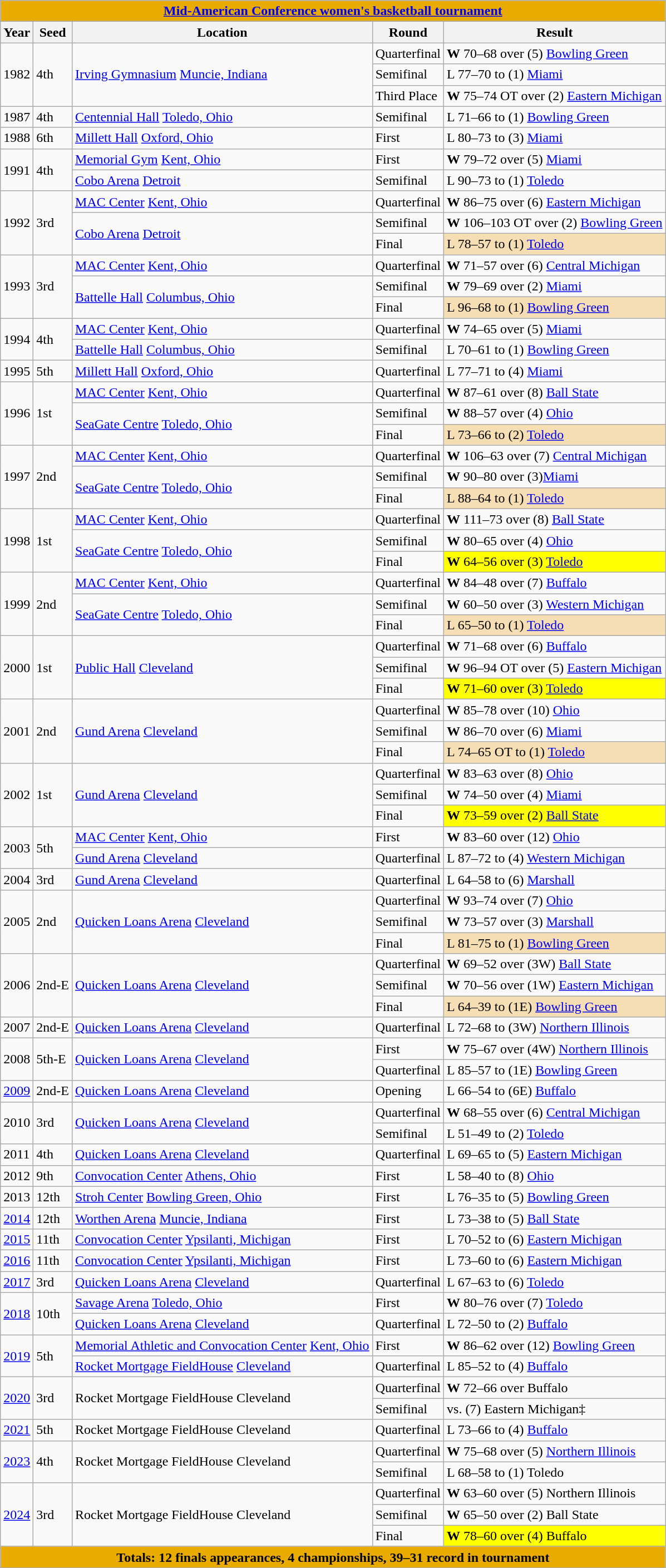<table class="wikitable">
<tr>
<th colspan=6 style="background:#eaab00;"><a href='#'>Mid-American Conference women's basketball tournament</a></th>
</tr>
<tr>
<th>Year</th>
<th>Seed</th>
<th>Location</th>
<th>Round</th>
<th>Result</th>
</tr>
<tr>
<td rowspan="3">1982</td>
<td rowspan="3">4th</td>
<td rowspan="3"><a href='#'>Irving Gymnasium</a>  <a href='#'>Muncie, Indiana</a></td>
<td>Quarterfinal</td>
<td><strong>W</strong> 70–68 over (5) <a href='#'>Bowling Green</a></td>
</tr>
<tr>
<td>Semifinal</td>
<td>L 77–70 to (1) <a href='#'>Miami</a></td>
</tr>
<tr>
<td>Third Place</td>
<td><strong>W</strong> 75–74 OT over (2) <a href='#'>Eastern Michigan</a></td>
</tr>
<tr>
<td>1987</td>
<td>4th</td>
<td><a href='#'>Centennial Hall</a>  <a href='#'>Toledo, Ohio</a></td>
<td>Semifinal</td>
<td>L 71–66 to (1) <a href='#'>Bowling Green</a></td>
</tr>
<tr>
<td>1988</td>
<td>6th</td>
<td><a href='#'>Millett Hall</a>  <a href='#'>Oxford, Ohio</a></td>
<td>First</td>
<td>L 80–73 to (3) <a href='#'>Miami</a></td>
</tr>
<tr>
<td rowspan="2">1991</td>
<td rowspan="2">4th</td>
<td><a href='#'>Memorial Gym</a>  <a href='#'>Kent, Ohio</a></td>
<td>First</td>
<td><strong>W</strong> 79–72 over (5) <a href='#'>Miami</a></td>
</tr>
<tr>
<td><a href='#'>Cobo Arena</a> <a href='#'>Detroit</a></td>
<td>Semifinal</td>
<td>L 90–73 to (1) <a href='#'>Toledo</a></td>
</tr>
<tr>
<td rowspan="3">1992</td>
<td rowspan="3">3rd</td>
<td><a href='#'>MAC Center</a>  <a href='#'>Kent, Ohio</a></td>
<td>Quarterfinal</td>
<td><strong>W</strong> 86–75 over (6) <a href='#'>Eastern Michigan</a></td>
</tr>
<tr>
<td rowspan="2"><a href='#'>Cobo Arena</a>  <a href='#'>Detroit</a></td>
<td>Semifinal</td>
<td><strong>W</strong> 106–103 OT over (2) <a href='#'>Bowling Green</a></td>
</tr>
<tr>
<td>Final</td>
<td style="background: wheat">L 78–57 to (1) <a href='#'>Toledo</a></td>
</tr>
<tr>
<td rowspan="3">1993</td>
<td rowspan="3">3rd</td>
<td><a href='#'>MAC Center</a>  <a href='#'>Kent, Ohio</a></td>
<td>Quarterfinal</td>
<td><strong>W</strong> 71–57 over (6) <a href='#'>Central Michigan</a></td>
</tr>
<tr>
<td rowspan="2"><a href='#'>Battelle Hall</a>  <a href='#'>Columbus, Ohio</a></td>
<td>Semifinal</td>
<td><strong>W</strong> 79–69 over (2) <a href='#'>Miami</a></td>
</tr>
<tr>
<td>Final</td>
<td style="background: wheat">L 96–68 to (1) <a href='#'>Bowling Green</a></td>
</tr>
<tr>
<td rowspan="2">1994</td>
<td rowspan="2">4th</td>
<td><a href='#'>MAC Center</a>  <a href='#'>Kent, Ohio</a></td>
<td>Quarterfinal</td>
<td><strong>W</strong> 74–65 over (5) <a href='#'>Miami</a></td>
</tr>
<tr>
<td><a href='#'>Battelle Hall</a>  <a href='#'>Columbus, Ohio</a></td>
<td>Semifinal</td>
<td>L 70–61 to (1) <a href='#'>Bowling Green</a></td>
</tr>
<tr>
<td>1995</td>
<td>5th</td>
<td><a href='#'>Millett Hall</a>  <a href='#'>Oxford, Ohio</a></td>
<td>Quarterfinal</td>
<td>L 77–71 to (4) <a href='#'>Miami</a></td>
</tr>
<tr>
<td rowspan="3">1996</td>
<td rowspan="3">1st</td>
<td><a href='#'>MAC Center</a>  <a href='#'>Kent, Ohio</a></td>
<td>Quarterfinal</td>
<td><strong>W</strong> 87–61 over (8) <a href='#'>Ball State</a></td>
</tr>
<tr>
<td rowspan="2"><a href='#'>SeaGate Centre</a>  <a href='#'>Toledo, Ohio</a></td>
<td>Semifinal</td>
<td><strong>W</strong> 88–57 over (4) <a href='#'>Ohio</a></td>
</tr>
<tr>
<td>Final</td>
<td style="background: wheat">L 73–66 to (2) <a href='#'>Toledo</a></td>
</tr>
<tr>
<td rowspan="3">1997</td>
<td rowspan="3">2nd</td>
<td><a href='#'>MAC Center</a>  <a href='#'>Kent, Ohio</a></td>
<td>Quarterfinal</td>
<td><strong>W</strong> 106–63 over (7) <a href='#'>Central Michigan</a></td>
</tr>
<tr>
<td rowspan="2"><a href='#'>SeaGate Centre</a>  <a href='#'>Toledo, Ohio</a></td>
<td>Semifinal</td>
<td><strong>W</strong> 90–80 over (3)<a href='#'>Miami</a></td>
</tr>
<tr>
<td>Final</td>
<td style="background: wheat">L 88–64 to (1) <a href='#'>Toledo</a></td>
</tr>
<tr>
<td rowspan="3">1998</td>
<td rowspan="3">1st</td>
<td><a href='#'>MAC Center</a>  <a href='#'>Kent, Ohio</a></td>
<td>Quarterfinal</td>
<td><strong>W</strong> 111–73 over  (8) <a href='#'>Ball State</a></td>
</tr>
<tr>
<td rowspan="2"><a href='#'>SeaGate Centre</a>  <a href='#'>Toledo, Ohio</a></td>
<td>Semifinal</td>
<td><strong>W</strong> 80–65 over (4) <a href='#'>Ohio</a></td>
</tr>
<tr>
<td>Final</td>
<td style="background: yellow"><strong>W</strong> 64–56 over (3) <a href='#'>Toledo</a></td>
</tr>
<tr>
<td rowspan="3">1999</td>
<td rowspan="3">2nd</td>
<td><a href='#'>MAC Center</a>  <a href='#'>Kent, Ohio</a></td>
<td>Quarterfinal</td>
<td><strong>W</strong> 84–48 over  (7) <a href='#'>Buffalo</a></td>
</tr>
<tr>
<td rowspan="2"><a href='#'>SeaGate Centre</a>  <a href='#'>Toledo, Ohio</a></td>
<td>Semifinal</td>
<td><strong>W</strong> 60–50 over (3) <a href='#'>Western Michigan</a></td>
</tr>
<tr>
<td>Final</td>
<td style="background: wheat">L 65–50 to (1) <a href='#'>Toledo</a></td>
</tr>
<tr>
<td rowspan="3">2000</td>
<td rowspan="3">1st</td>
<td rowspan="3"><a href='#'>Public Hall</a>  <a href='#'>Cleveland</a></td>
<td>Quarterfinal</td>
<td><strong>W</strong> 71–68 over (6) <a href='#'>Buffalo</a></td>
</tr>
<tr>
<td>Semifinal</td>
<td><strong>W</strong> 96–94 OT over (5) <a href='#'>Eastern Michigan</a></td>
</tr>
<tr>
<td>Final</td>
<td style="background: yellow"><strong>W</strong> 71–60 over (3) <a href='#'>Toledo</a></td>
</tr>
<tr>
<td rowspan="3">2001</td>
<td rowspan="3">2nd</td>
<td rowspan="3"><a href='#'>Gund Arena</a>  <a href='#'>Cleveland</a></td>
<td>Quarterfinal</td>
<td><strong>W</strong> 85–78 over (10) <a href='#'>Ohio</a></td>
</tr>
<tr>
<td>Semifinal</td>
<td><strong>W</strong> 86–70 over (6) <a href='#'>Miami</a></td>
</tr>
<tr>
<td>Final</td>
<td style="background: wheat">L 74–65 OT to (1) <a href='#'>Toledo</a></td>
</tr>
<tr>
<td rowspan="3">2002</td>
<td rowspan="3">1st</td>
<td rowspan="3"><a href='#'>Gund Arena</a>  <a href='#'>Cleveland</a></td>
<td>Quarterfinal</td>
<td><strong>W</strong> 83–63 over (8) <a href='#'>Ohio</a></td>
</tr>
<tr>
<td>Semifinal</td>
<td><strong>W</strong> 74–50 over (4) <a href='#'>Miami</a></td>
</tr>
<tr>
<td>Final</td>
<td style="background: yellow"><strong>W</strong> 73–59 over (2) <a href='#'>Ball State</a></td>
</tr>
<tr>
<td rowspan="2">2003</td>
<td rowspan="2">5th</td>
<td><a href='#'>MAC Center</a>  <a href='#'>Kent, Ohio</a></td>
<td>First</td>
<td><strong>W</strong> 83–60 over (12) <a href='#'>Ohio</a></td>
</tr>
<tr>
<td><a href='#'>Gund Arena</a>  <a href='#'>Cleveland</a></td>
<td>Quarterfinal</td>
<td>L 87–72 to (4) <a href='#'>Western Michigan</a></td>
</tr>
<tr>
<td>2004</td>
<td>3rd</td>
<td><a href='#'>Gund Arena</a>  <a href='#'>Cleveland</a></td>
<td>Quarterfinal</td>
<td>L 64–58 to (6) <a href='#'>Marshall</a></td>
</tr>
<tr>
<td rowspan="3">2005</td>
<td rowspan="3">2nd</td>
<td rowspan="3"><a href='#'>Quicken Loans Arena</a>  <a href='#'>Cleveland</a></td>
<td>Quarterfinal</td>
<td><strong>W</strong> 93–74 over (7) <a href='#'>Ohio</a></td>
</tr>
<tr>
<td>Semifinal</td>
<td><strong>W</strong> 73–57 over (3) <a href='#'>Marshall</a></td>
</tr>
<tr>
<td>Final</td>
<td style="background: wheat">L 81–75 to (1) <a href='#'>Bowling Green</a></td>
</tr>
<tr>
<td rowspan="3">2006</td>
<td rowspan="3">2nd-E</td>
<td rowspan="3"><a href='#'>Quicken Loans Arena</a>  <a href='#'>Cleveland</a></td>
<td>Quarterfinal</td>
<td><strong>W</strong> 69–52 over (3W) <a href='#'>Ball State</a></td>
</tr>
<tr>
<td>Semifinal</td>
<td><strong>W</strong> 70–56 over (1W) <a href='#'>Eastern Michigan</a></td>
</tr>
<tr>
<td>Final</td>
<td style="background: wheat">L 64–39 to (1E) <a href='#'>Bowling Green</a></td>
</tr>
<tr>
<td>2007</td>
<td>2nd-E</td>
<td><a href='#'>Quicken Loans Arena</a>  <a href='#'>Cleveland</a></td>
<td>Quarterfinal</td>
<td>L 72–68 to (3W) <a href='#'>Northern Illinois</a></td>
</tr>
<tr>
<td rowspan="2">2008</td>
<td rowspan="2">5th-E</td>
<td rowspan="2"><a href='#'>Quicken Loans Arena</a>  <a href='#'>Cleveland</a></td>
<td>First</td>
<td><strong>W</strong> 75–67 over (4W)  <a href='#'>Northern Illinois</a></td>
</tr>
<tr>
<td>Quarterfinal</td>
<td>L 85–57 to (1E) <a href='#'>Bowling Green</a></td>
</tr>
<tr>
<td><a href='#'>2009</a></td>
<td>2nd-E</td>
<td><a href='#'>Quicken Loans Arena</a>  <a href='#'>Cleveland</a></td>
<td>Opening</td>
<td>L 66–54 to (6E) <a href='#'>Buffalo</a></td>
</tr>
<tr>
<td rowspan="2">2010</td>
<td rowspan="2">3rd</td>
<td rowspan="2"><a href='#'>Quicken Loans Arena</a>  <a href='#'>Cleveland</a></td>
<td>Quarterfinal</td>
<td><strong>W</strong> 68–55 over (6) <a href='#'>Central Michigan</a></td>
</tr>
<tr>
<td>Semifinal</td>
<td>L 51–49 to (2) <a href='#'>Toledo</a></td>
</tr>
<tr>
<td>2011</td>
<td>4th</td>
<td><a href='#'>Quicken Loans Arena</a>  <a href='#'>Cleveland</a></td>
<td>Quarterfinal</td>
<td>L 69–65 to (5) <a href='#'>Eastern Michigan</a></td>
</tr>
<tr>
<td>2012</td>
<td>9th</td>
<td><a href='#'>Convocation Center</a>  <a href='#'>Athens, Ohio</a></td>
<td>First</td>
<td>L 58–40 to (8) <a href='#'>Ohio</a></td>
</tr>
<tr>
<td>2013</td>
<td>12th</td>
<td><a href='#'>Stroh Center</a>  <a href='#'>Bowling Green, Ohio</a></td>
<td>First</td>
<td>L 76–35 to (5) <a href='#'>Bowling Green</a></td>
</tr>
<tr>
<td><a href='#'>2014</a></td>
<td>12th</td>
<td><a href='#'>Worthen Arena</a>  <a href='#'>Muncie, Indiana</a></td>
<td>First</td>
<td>L 73–38 to (5) <a href='#'>Ball State</a></td>
</tr>
<tr>
<td><a href='#'>2015</a></td>
<td>11th</td>
<td><a href='#'>Convocation Center</a>  <a href='#'>Ypsilanti, Michigan</a></td>
<td>First</td>
<td>L 70–52 to (6) <a href='#'>Eastern Michigan</a></td>
</tr>
<tr>
<td><a href='#'>2016</a></td>
<td>11th</td>
<td><a href='#'>Convocation Center</a>  <a href='#'>Ypsilanti, Michigan</a></td>
<td>First</td>
<td>L 73–60 to (6) <a href='#'>Eastern Michigan</a></td>
</tr>
<tr>
<td><a href='#'>2017</a></td>
<td>3rd</td>
<td><a href='#'>Quicken Loans Arena</a>  <a href='#'>Cleveland</a></td>
<td>Quarterfinal</td>
<td>L 67–63 to (6) <a href='#'>Toledo</a></td>
</tr>
<tr>
<td rowspan="2"><a href='#'>2018</a></td>
<td rowspan="2">10th</td>
<td><a href='#'>Savage Arena</a>  <a href='#'>Toledo, Ohio</a></td>
<td>First</td>
<td><strong>W</strong> 80–76  over (7) <a href='#'>Toledo</a></td>
</tr>
<tr>
<td><a href='#'>Quicken Loans Arena</a>  <a href='#'>Cleveland</a></td>
<td>Quarterfinal</td>
<td>L 72–50 to (2) <a href='#'>Buffalo</a></td>
</tr>
<tr>
<td rowspan="2"><a href='#'>2019</a></td>
<td rowspan="2">5th</td>
<td><a href='#'>Memorial Athletic and Convocation Center</a>  <a href='#'>Kent, Ohio</a></td>
<td>First</td>
<td><strong>W</strong> 86–62 over (12) <a href='#'>Bowling Green</a></td>
</tr>
<tr>
<td><a href='#'>Rocket Mortgage FieldHouse</a>  <a href='#'>Cleveland</a></td>
<td>Quarterfinal</td>
<td>L 85–52 to (4) <a href='#'>Buffalo</a></td>
</tr>
<tr>
<td rowspan="2"><a href='#'>2020</a></td>
<td rowspan="2">3rd</td>
<td rowspan="2">Rocket Mortgage FieldHouse  Cleveland</td>
<td>Quarterfinal</td>
<td><strong>W</strong> 72–66 over Buffalo</td>
</tr>
<tr>
<td>Semifinal</td>
<td>vs. (7) Eastern Michigan‡</td>
</tr>
<tr>
<td><a href='#'>2021</a></td>
<td>5th</td>
<td>Rocket Mortgage FieldHouse  Cleveland</td>
<td>Quarterfinal</td>
<td>L 73–66 to (4) <a href='#'>Buffalo</a></td>
</tr>
<tr>
<td rowspan="2"><a href='#'>2023</a></td>
<td rowspan="2">4th</td>
<td rowspan="2">Rocket Mortgage FieldHouse  Cleveland</td>
<td>Quarterfinal</td>
<td><strong>W</strong> 75–68 over (5) <a href='#'>Northern Illinois</a></td>
</tr>
<tr>
<td>Semifinal</td>
<td>L 68–58 to (1) Toledo</td>
</tr>
<tr>
<td rowspan="3"><a href='#'>2024</a></td>
<td rowspan="3">3rd</td>
<td rowspan="3">Rocket Mortgage FieldHouse  Cleveland</td>
<td>Quarterfinal</td>
<td><strong>W</strong> 63–60 over (5) Northern Illinois</td>
</tr>
<tr>
<td>Semifinal</td>
<td><strong>W</strong> 65–50 over (2) Ball State</td>
</tr>
<tr>
<td>Final</td>
<td style="background: yellow"><strong>W</strong> 78–60 over (4) Buffalo</td>
</tr>
<tr>
<th colspan=6 style="background:#eaab00;">Totals: 12 finals appearances, 4 championships, 39–31 record in tournament</th>
</tr>
</table>
